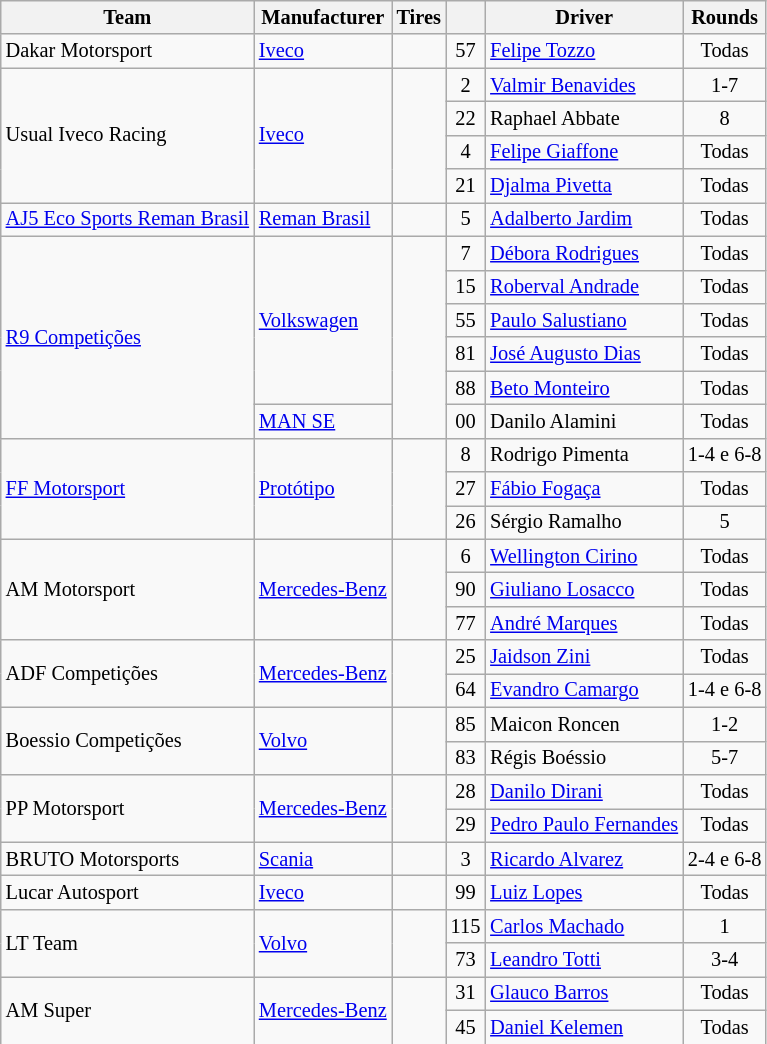<table class="wikitable" style="font-size: 85%">
<tr>
<th>Team</th>
<th>Manufacturer</th>
<th>Tires</th>
<th></th>
<th>Driver</th>
<th>Rounds</th>
</tr>
<tr>
<td rowspan="1"> Dakar Motorsport</td>
<td rowspan="1"><a href='#'>Iveco</a></td>
<td align="center"></td>
<td style="text-align:center">57</td>
<td> <a href='#'>Felipe Tozzo</a></td>
<td style="text-align:center">Todas</td>
</tr>
<tr>
<td rowspan="4"> Usual Iveco Racing</td>
<td rowspan="4"><a href='#'>Iveco</a></td>
<td rowspan="4" align="center"></td>
<td style="text-align:center">2</td>
<td> <a href='#'>Valmir Benavides</a></td>
<td style="text-align:center">1-7</td>
</tr>
<tr>
<td align="center">22</td>
<td> Raphael Abbate</td>
<td align="center">8</td>
</tr>
<tr>
<td style="text-align:center">4</td>
<td> <a href='#'>Felipe Giaffone</a></td>
<td style="text-align:center">Todas</td>
</tr>
<tr>
<td style="text-align:center">21</td>
<td> <a href='#'>Djalma Pivetta</a></td>
<td style="text-align:center">Todas</td>
</tr>
<tr>
<td> <a href='#'>AJ5 Eco Sports Reman Brasil</a></td>
<td><a href='#'>Reman Brasil</a></td>
<td align="center"></td>
<td style="text-align:center">5</td>
<td> <a href='#'>Adalberto Jardim</a></td>
<td style="text-align:center">Todas</td>
</tr>
<tr>
<td rowspan="6"> <a href='#'>R9 Competições</a></td>
<td rowspan="5"><a href='#'>Volkswagen</a></td>
<td rowspan="6" align="center"></td>
<td style="text-align:center">7</td>
<td> <a href='#'>Débora Rodrigues</a></td>
<td style="text-align:center">Todas</td>
</tr>
<tr>
<td style="text-align:center">15</td>
<td> <a href='#'>Roberval Andrade</a></td>
<td style="text-align:center">Todas</td>
</tr>
<tr>
<td style="text-align:center">55</td>
<td> <a href='#'>Paulo Salustiano</a></td>
<td style="text-align:center">Todas</td>
</tr>
<tr>
<td style="text-align:center">81</td>
<td> <a href='#'>José Augusto Dias</a></td>
<td style="text-align:center">Todas</td>
</tr>
<tr>
<td style="text-align:center">88</td>
<td> <a href='#'>Beto Monteiro</a></td>
<td style="text-align:center">Todas</td>
</tr>
<tr>
<td><a href='#'>MAN SE</a></td>
<td style="text-align:center">00</td>
<td> Danilo Alamini</td>
<td style="text-align:center">Todas</td>
</tr>
<tr>
<td rowspan="3"> <a href='#'>FF Motorsport</a></td>
<td rowspan="3"><a href='#'>Protótipo</a></td>
<td rowspan="3" align="center"></td>
<td style="text-align:center">8</td>
<td> Rodrigo Pimenta</td>
<td style="text-align:center">1-4 e 6-8</td>
</tr>
<tr>
<td style="text-align:center">27</td>
<td> <a href='#'>Fábio Fogaça</a></td>
<td style="text-align:center">Todas</td>
</tr>
<tr>
<td align="center">26</td>
<td> Sérgio Ramalho</td>
<td align="center">5</td>
</tr>
<tr>
<td rowspan="3"> AM Motorsport</td>
<td rowspan="3"><a href='#'>Mercedes-Benz</a></td>
<td rowspan="3" align="center"></td>
<td style="text-align:center">6</td>
<td> <a href='#'>Wellington Cirino</a></td>
<td style="text-align:center">Todas</td>
</tr>
<tr>
<td style="text-align:center">90</td>
<td> <a href='#'>Giuliano Losacco</a></td>
<td style="text-align:center">Todas</td>
</tr>
<tr>
<td style="text-align:center">77</td>
<td> <a href='#'>André Marques</a></td>
<td style="text-align:center">Todas</td>
</tr>
<tr>
<td rowspan="2"> ADF Competições</td>
<td rowspan="2"><a href='#'>Mercedes-Benz</a></td>
<td rowspan="2" align="center"></td>
<td style="text-align:center">25</td>
<td> <a href='#'>Jaidson Zini</a></td>
<td style="text-align:center">Todas</td>
</tr>
<tr>
<td style="text-align:center">64</td>
<td> <a href='#'>Evandro Camargo</a></td>
<td style="text-align:center">1-4 e 6-8</td>
</tr>
<tr>
<td rowspan="2"> Boessio Competições</td>
<td rowspan="2"><a href='#'>Volvo</a></td>
<td rowspan="2" align="center"></td>
<td style="text-align:center">85</td>
<td> Maicon Roncen</td>
<td style="text-align:center">1-2</td>
</tr>
<tr>
<td align="center">83</td>
<td> Régis Boéssio</td>
<td align="center">5-7</td>
</tr>
<tr>
<td rowspan="2"> PP Motorsport</td>
<td rowspan="2"><a href='#'>Mercedes-Benz</a></td>
<td rowspan="2" align="center"></td>
<td style="text-align:center">28</td>
<td> <a href='#'>Danilo Dirani</a></td>
<td style="text-align:center">Todas</td>
</tr>
<tr>
<td style="text-align:center">29</td>
<td> <a href='#'>Pedro Paulo Fernandes</a></td>
<td style="text-align:center">Todas</td>
</tr>
<tr>
<td> BRUTO Motorsports</td>
<td><a href='#'>Scania</a></td>
<td align="center"></td>
<td style="text-align:center">3</td>
<td> <a href='#'>Ricardo Alvarez</a></td>
<td style="text-align:center">2-4 e 6-8</td>
</tr>
<tr>
<td> Lucar Autosport</td>
<td><a href='#'>Iveco</a></td>
<td align="center"></td>
<td style="text-align:center">99</td>
<td> <a href='#'>Luiz Lopes</a></td>
<td style="text-align:center">Todas</td>
</tr>
<tr>
<td rowspan="2"> LT Team</td>
<td rowspan="2"><a href='#'>Volvo</a></td>
<td rowspan="2" align="center"></td>
<td>115</td>
<td> <a href='#'>Carlos Machado</a></td>
<td style="text-align:center">1</td>
</tr>
<tr>
<td align="center">73</td>
<td> <a href='#'>Leandro Totti</a></td>
<td align="center">3-4</td>
</tr>
<tr>
<td rowspan="2"> AM Super</td>
<td rowspan="2"><a href='#'>Mercedes-Benz</a></td>
<td rowspan="2" align="center"></td>
<td style="text-align:center">31</td>
<td> <a href='#'>Glauco Barros</a></td>
<td style="text-align:center">Todas</td>
</tr>
<tr>
<td style="text-align:center">45</td>
<td> <a href='#'>Daniel Kelemen</a></td>
<td style="text-align:center">Todas</td>
</tr>
<tr>
</tr>
</table>
